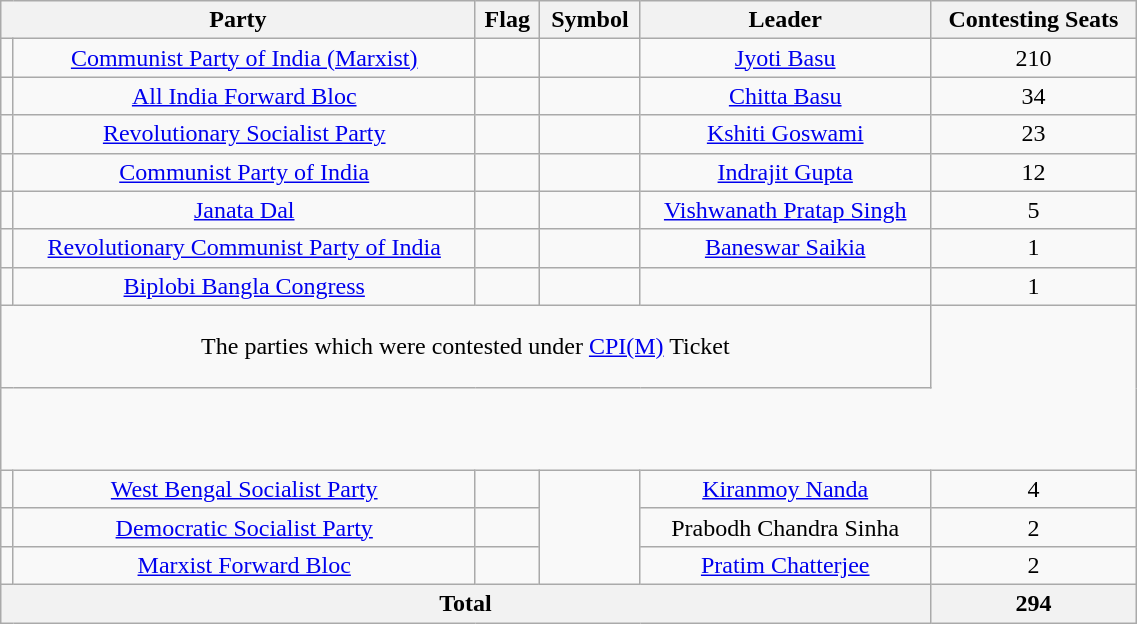<table class="wikitable" width="60%" style="text-align:center">
<tr>
<th colspan="2">Party</th>
<th>Flag</th>
<th>Symbol</th>
<th>Leader</th>
<th>Contesting Seats</th>
</tr>
<tr>
<td></td>
<td><a href='#'>Communist Party of India (Marxist)</a></td>
<td></td>
<td></td>
<td><a href='#'>Jyoti Basu</a></td>
<td>210</td>
</tr>
<tr>
<td></td>
<td><a href='#'>All India Forward Bloc</a></td>
<td></td>
<td></td>
<td><a href='#'>Chitta Basu</a></td>
<td>34</td>
</tr>
<tr>
<td></td>
<td><a href='#'>Revolutionary Socialist Party</a></td>
<td></td>
<td></td>
<td><a href='#'>Kshiti Goswami</a></td>
<td>23</td>
</tr>
<tr>
<td></td>
<td><a href='#'>Communist Party of India</a></td>
<td></td>
<td></td>
<td><a href='#'>Indrajit Gupta</a></td>
<td>12</td>
</tr>
<tr>
<td></td>
<td><a href='#'>Janata Dal</a></td>
<td></td>
<td></td>
<td><a href='#'>Vishwanath Pratap Singh</a></td>
<td>5</td>
</tr>
<tr>
<td></td>
<td><a href='#'>Revolutionary Communist Party of India</a></td>
<td></td>
<td></td>
<td><a href='#'>Baneswar Saikia</a></td>
<td>1</td>
</tr>
<tr>
<td></td>
<td><a href='#'>Biplobi Bangla Congress</a></td>
<td></td>
<td></td>
<td></td>
<td>1</td>
</tr>
<tr style="height: 55px;">
<td colspan = "5" align = "center">The parties which were contested under <a href='#'>CPI(M)</a> Ticket</td>
</tr>
<tr style="height: 55px;">
</tr>
<tr>
<td></td>
<td><a href='#'>West Bengal Socialist Party</a></td>
<td></td>
<td rowspan="3"></td>
<td><a href='#'>Kiranmoy Nanda</a></td>
<td>4</td>
</tr>
<tr>
<td></td>
<td><a href='#'>Democratic Socialist Party</a></td>
<td></td>
<td>Prabodh Chandra Sinha</td>
<td>2</td>
</tr>
<tr>
<td></td>
<td><a href='#'>Marxist Forward Bloc</a></td>
<td></td>
<td><a href='#'>Pratim Chatterjee</a></td>
<td>2</td>
</tr>
<tr>
<th colspan=5>Total</th>
<th>294</th>
</tr>
</table>
